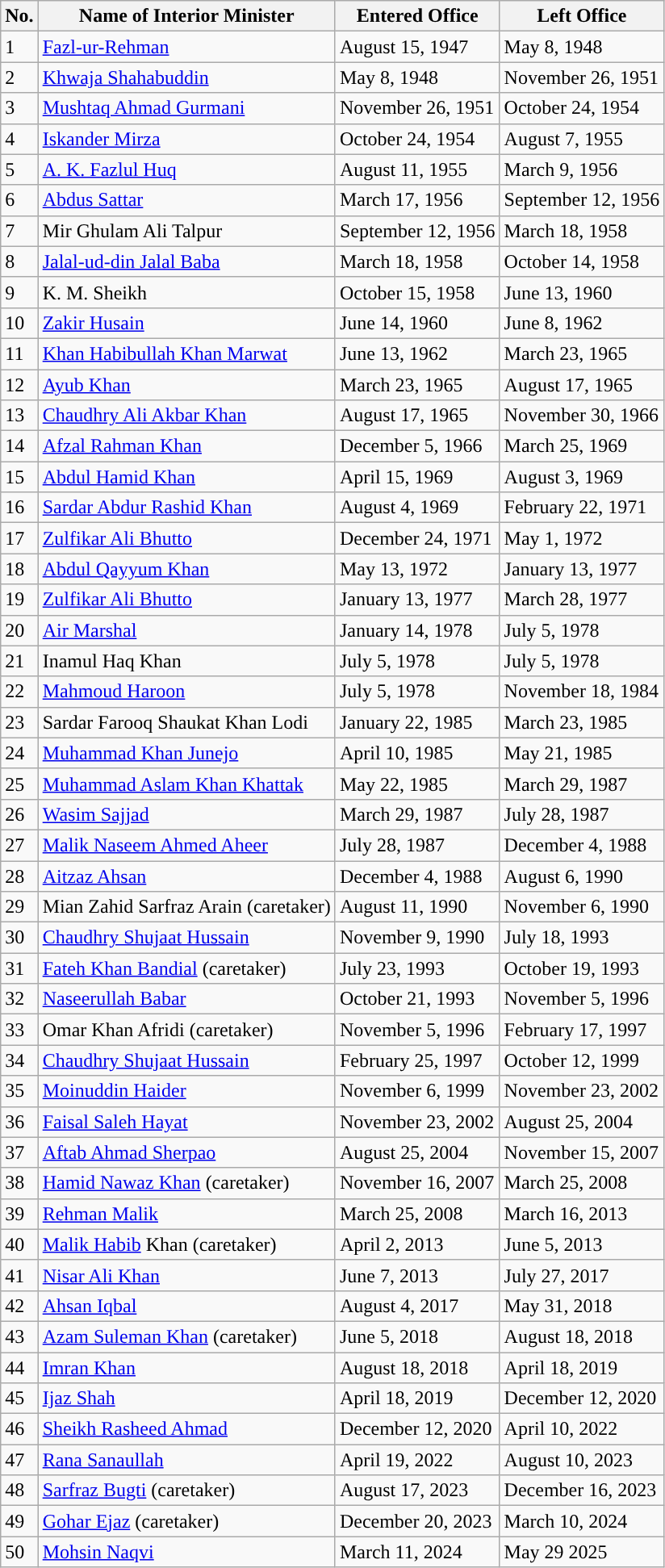<table class="wikitable">
<tr>
<th>No.</th>
<th align="center">Name of Interior Minister</th>
<th align=center>Entered Office</th>
<th align=center>Left Office</th>
</tr>
<tr>
<td>1</td>
<td><a href='#'>Fazl-ur-Rehman</a></td>
<td>August 15, 1947</td>
<td>May 8, 1948</td>
</tr>
<tr>
<td>2</td>
<td><a href='#'>Khwaja Shahabuddin</a></td>
<td>May 8, 1948</td>
<td>November 26, 1951</td>
</tr>
<tr>
<td>3</td>
<td><a href='#'>Mushtaq Ahmad Gurmani</a></td>
<td>November 26, 1951</td>
<td>October 24, 1954</td>
</tr>
<tr>
<td>4</td>
<td><a href='#'>Iskander Mirza</a></td>
<td>October 24, 1954</td>
<td>August 7, 1955</td>
</tr>
<tr>
<td>5</td>
<td><a href='#'>A. K. Fazlul Huq</a></td>
<td>August 11, 1955</td>
<td>March 9, 1956</td>
</tr>
<tr>
<td>6</td>
<td><a href='#'>Abdus Sattar</a></td>
<td>March 17, 1956</td>
<td>September 12, 1956</td>
</tr>
<tr>
<td>7</td>
<td>Mir Ghulam Ali Talpur</td>
<td>September 12, 1956</td>
<td>March 18, 1958</td>
</tr>
<tr>
<td>8</td>
<td><a href='#'>Jalal-ud-din Jalal Baba</a></td>
<td>March 18, 1958</td>
<td>October 14, 1958</td>
</tr>
<tr>
<td>9</td>
<td>K. M. Sheikh</td>
<td>October 15, 1958</td>
<td>June 13, 1960</td>
</tr>
<tr>
<td>10</td>
<td><a href='#'>Zakir Husain</a></td>
<td>June 14, 1960</td>
<td>June 8, 1962</td>
</tr>
<tr>
<td>11</td>
<td><a href='#'>Khan Habibullah Khan Marwat</a></td>
<td>June 13, 1962</td>
<td>March 23, 1965</td>
</tr>
<tr>
<td>12</td>
<td><a href='#'>Ayub Khan</a></td>
<td>March 23, 1965</td>
<td>August 17, 1965</td>
</tr>
<tr>
<td>13</td>
<td><a href='#'>Chaudhry Ali Akbar Khan</a></td>
<td>August 17, 1965</td>
<td>November 30, 1966</td>
</tr>
<tr>
<td>14</td>
<td><a href='#'>Afzal Rahman Khan</a></td>
<td>December 5, 1966</td>
<td>March 25, 1969</td>
</tr>
<tr>
<td>15</td>
<td><a href='#'>Abdul Hamid Khan</a></td>
<td>April 15, 1969</td>
<td>August 3, 1969</td>
</tr>
<tr>
<td>16</td>
<td><a href='#'>Sardar Abdur Rashid Khan</a></td>
<td>August 4, 1969</td>
<td>February 22, 1971</td>
</tr>
<tr>
<td>17</td>
<td><a href='#'>Zulfikar Ali Bhutto</a></td>
<td>December 24, 1971</td>
<td>May 1, 1972</td>
</tr>
<tr>
<td>18</td>
<td><a href='#'>Abdul Qayyum Khan</a></td>
<td>May 13, 1972</td>
<td>January 13, 1977</td>
</tr>
<tr>
<td>19</td>
<td><a href='#'>Zulfikar Ali Bhutto</a></td>
<td>January 13, 1977</td>
<td>March 28, 1977</td>
</tr>
<tr>
<td>20</td>
<td><a href='#'>Air Marshal</a></td>
<td>January 14, 1978</td>
<td>July 5, 1978</td>
</tr>
<tr>
<td>21</td>
<td>Inamul Haq Khan</td>
<td>July 5, 1978</td>
<td>July 5, 1978</td>
</tr>
<tr>
<td>22</td>
<td><a href='#'>Mahmoud Haroon</a></td>
<td>July 5, 1978</td>
<td>November 18, 1984</td>
</tr>
<tr>
<td>23</td>
<td>Sardar Farooq Shaukat Khan Lodi</td>
<td>January 22, 1985</td>
<td>March 23, 1985</td>
</tr>
<tr>
<td>24</td>
<td><a href='#'>Muhammad Khan Junejo</a></td>
<td>April 10, 1985</td>
<td>May 21, 1985</td>
</tr>
<tr>
<td>25</td>
<td><a href='#'>Muhammad Aslam Khan Khattak</a></td>
<td>May 22, 1985</td>
<td>March 29, 1987</td>
</tr>
<tr>
<td>26</td>
<td><a href='#'>Wasim Sajjad</a></td>
<td>March 29, 1987</td>
<td>July 28, 1987</td>
</tr>
<tr>
<td>27</td>
<td><a href='#'>Malik Naseem Ahmed Aheer</a></td>
<td>July 28, 1987</td>
<td>December 4, 1988</td>
</tr>
<tr>
<td>28</td>
<td><a href='#'>Aitzaz Ahsan</a></td>
<td>December 4, 1988</td>
<td>August 6, 1990</td>
</tr>
<tr>
<td>29</td>
<td>Mian Zahid Sarfraz Arain (caretaker)</td>
<td>August 11, 1990</td>
<td>November 6, 1990</td>
</tr>
<tr>
<td>30</td>
<td><a href='#'>Chaudhry Shujaat Hussain</a></td>
<td>November 9, 1990</td>
<td>July 18, 1993</td>
</tr>
<tr>
<td>31</td>
<td><a href='#'>Fateh Khan Bandial</a> (caretaker)</td>
<td>July 23, 1993</td>
<td>October 19, 1993</td>
</tr>
<tr>
<td>32</td>
<td><a href='#'>Naseerullah Babar</a></td>
<td>October 21, 1993</td>
<td>November 5, 1996</td>
</tr>
<tr>
<td>33</td>
<td>Omar Khan Afridi (caretaker)</td>
<td>November 5, 1996</td>
<td>February 17, 1997</td>
</tr>
<tr>
<td>34</td>
<td><a href='#'>Chaudhry Shujaat Hussain</a></td>
<td>February 25, 1997</td>
<td>October 12, 1999</td>
</tr>
<tr>
<td>35</td>
<td><a href='#'>Moinuddin Haider</a></td>
<td>November 6, 1999</td>
<td>November 23, 2002</td>
</tr>
<tr>
<td>36</td>
<td><a href='#'>Faisal Saleh Hayat</a></td>
<td>November 23, 2002</td>
<td>August 25, 2004</td>
</tr>
<tr>
<td>37</td>
<td><a href='#'>Aftab Ahmad Sherpao</a></td>
<td>August 25, 2004</td>
<td>November 15, 2007</td>
</tr>
<tr>
<td>38</td>
<td><a href='#'>Hamid Nawaz Khan</a> (caretaker)</td>
<td>November 16, 2007</td>
<td>March 25, 2008</td>
</tr>
<tr>
<td>39</td>
<td><a href='#'>Rehman Malik</a></td>
<td>March 25, 2008</td>
<td>March 16, 2013</td>
</tr>
<tr>
<td>40</td>
<td><a href='#'>Malik Habib</a> Khan (caretaker)</td>
<td>April 2, 2013</td>
<td>June 5, 2013</td>
</tr>
<tr>
<td>41</td>
<td><a href='#'>Nisar Ali Khan</a></td>
<td>June 7, 2013</td>
<td>July 27, 2017</td>
</tr>
<tr>
<td>42</td>
<td><a href='#'>Ahsan Iqbal</a></td>
<td>August 4, 2017</td>
<td>May 31, 2018</td>
</tr>
<tr>
<td>43</td>
<td><a href='#'>Azam Suleman Khan</a> (caretaker)</td>
<td>June 5, 2018</td>
<td>August 18, 2018</td>
</tr>
<tr>
<td>44</td>
<td><a href='#'>Imran Khan</a></td>
<td>August 18, 2018</td>
<td>April 18, 2019</td>
</tr>
<tr>
<td>45</td>
<td><a href='#'>Ijaz Shah</a></td>
<td>April 18, 2019</td>
<td>December 12, 2020</td>
</tr>
<tr>
<td>46</td>
<td><a href='#'>Sheikh Rasheed Ahmad</a></td>
<td>December 12, 2020</td>
<td>April 10, 2022</td>
</tr>
<tr>
<td>47</td>
<td><a href='#'>Rana Sanaullah</a></td>
<td>April 19, 2022</td>
<td>August 10, 2023</td>
</tr>
<tr>
<td>48</td>
<td><a href='#'>Sarfraz Bugti</a> (caretaker)</td>
<td>August 17, 2023</td>
<td>December 16, 2023</td>
</tr>
<tr>
<td>49</td>
<td><a href='#'>Gohar Ejaz</a> (caretaker)</td>
<td>December 20, 2023</td>
<td>March 10, 2024</td>
</tr>
<tr>
<td>50</td>
<td><a href='#'>Mohsin Naqvi</a></td>
<td>March 11, 2024</td>
<td>May 29 2025</td>
</tr>
</table>
